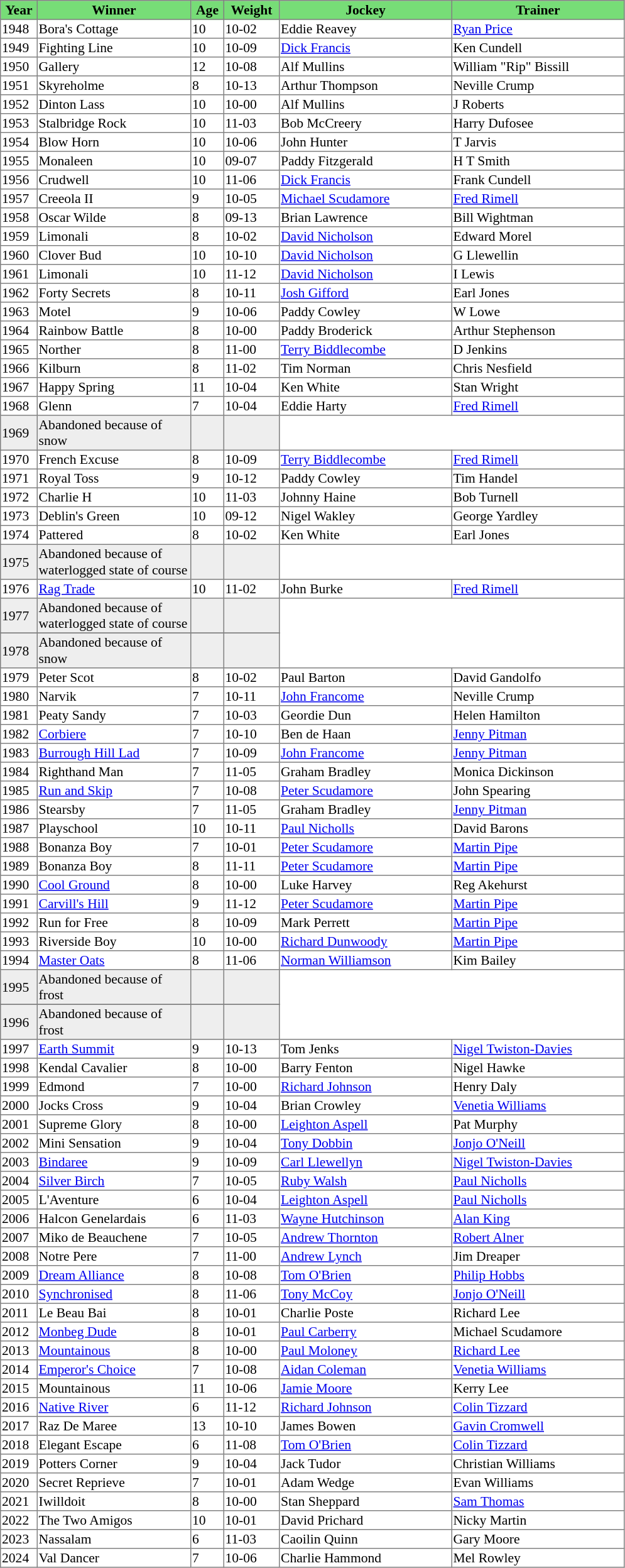<table class = "sortable" | border="1" style="border-collapse: collapse; font-size:90%">
<tr bgcolor="#77dd77" align="center">
<th width="36px"><strong>Year</strong><br></th>
<th width="160px"><strong>Winner</strong><br></th>
<th width="32px"><strong>Age</strong><br></th>
<th width="56px"><strong>Weight</strong><br></th>
<th width="180px"><strong>Jockey</strong><br></th>
<th width="180px"><strong>Trainer</strong><br></th>
</tr>
<tr>
<td>1948</td>
<td>Bora's Cottage</td>
<td>10</td>
<td>10-02</td>
<td>Eddie Reavey</td>
<td><a href='#'>Ryan Price</a></td>
</tr>
<tr>
<td>1949</td>
<td>Fighting Line</td>
<td>10</td>
<td>10-09</td>
<td><a href='#'>Dick Francis</a></td>
<td>Ken Cundell</td>
</tr>
<tr>
<td>1950</td>
<td>Gallery</td>
<td>12</td>
<td>10-08</td>
<td>Alf Mullins</td>
<td>William "Rip" Bissill</td>
</tr>
<tr>
<td>1951</td>
<td>Skyreholme</td>
<td>8</td>
<td>10-13</td>
<td>Arthur Thompson</td>
<td>Neville Crump</td>
</tr>
<tr>
<td>1952</td>
<td>Dinton Lass</td>
<td>10</td>
<td>10-00</td>
<td>Alf Mullins</td>
<td>J Roberts</td>
</tr>
<tr>
<td>1953</td>
<td>Stalbridge Rock</td>
<td>10</td>
<td>11-03</td>
<td>Bob McCreery</td>
<td>Harry Dufosee</td>
</tr>
<tr>
<td>1954</td>
<td>Blow Horn</td>
<td>10</td>
<td>10-06</td>
<td>John Hunter</td>
<td>T Jarvis</td>
</tr>
<tr>
<td>1955</td>
<td>Monaleen</td>
<td>10</td>
<td>09-07</td>
<td>Paddy Fitzgerald</td>
<td>H T Smith</td>
</tr>
<tr>
<td>1956</td>
<td>Crudwell</td>
<td>10</td>
<td>11-06</td>
<td><a href='#'>Dick Francis</a></td>
<td>Frank Cundell</td>
</tr>
<tr>
<td>1957</td>
<td>Creeola II</td>
<td>9</td>
<td>10-05</td>
<td><a href='#'>Michael Scudamore</a></td>
<td><a href='#'>Fred Rimell</a></td>
</tr>
<tr>
<td>1958</td>
<td>Oscar Wilde</td>
<td>8</td>
<td>09-13</td>
<td>Brian Lawrence</td>
<td>Bill Wightman</td>
</tr>
<tr>
<td>1959</td>
<td>Limonali</td>
<td>8</td>
<td>10-02</td>
<td><a href='#'>David Nicholson</a></td>
<td>Edward Morel</td>
</tr>
<tr>
<td>1960</td>
<td>Clover Bud</td>
<td>10</td>
<td>10-10</td>
<td><a href='#'>David Nicholson</a></td>
<td>G Llewellin</td>
</tr>
<tr>
<td>1961</td>
<td>Limonali</td>
<td>10</td>
<td>11-12</td>
<td><a href='#'>David Nicholson</a></td>
<td>I Lewis</td>
</tr>
<tr>
<td>1962</td>
<td>Forty Secrets</td>
<td>8</td>
<td>10-11</td>
<td><a href='#'>Josh Gifford</a></td>
<td>Earl Jones</td>
</tr>
<tr>
<td>1963</td>
<td>Motel</td>
<td>9</td>
<td>10-06</td>
<td>Paddy Cowley</td>
<td>W Lowe</td>
</tr>
<tr>
<td>1964</td>
<td>Rainbow Battle</td>
<td>8</td>
<td>10-00</td>
<td>Paddy Broderick</td>
<td>Arthur Stephenson</td>
</tr>
<tr>
<td>1965</td>
<td>Norther</td>
<td>8</td>
<td>11-00</td>
<td><a href='#'>Terry Biddlecombe</a></td>
<td>D Jenkins</td>
</tr>
<tr>
<td>1966</td>
<td>Kilburn</td>
<td>8</td>
<td>11-02</td>
<td>Tim Norman</td>
<td>Chris Nesfield</td>
</tr>
<tr>
<td>1967</td>
<td>Happy Spring</td>
<td>11</td>
<td>10-04</td>
<td>Ken White</td>
<td>Stan Wright</td>
</tr>
<tr>
<td>1968</td>
<td>Glenn</td>
<td>7</td>
<td>10-04</td>
<td>Eddie Harty</td>
<td><a href='#'>Fred Rimell</a></td>
</tr>
<tr bgcolor="#eeeeee">
<td>1969 <td>Abandoned because of snow</td></td>
<td></td>
<td></td>
</tr>
<tr>
<td>1970</td>
<td>French Excuse</td>
<td>8</td>
<td>10-09</td>
<td><a href='#'>Terry Biddlecombe</a></td>
<td><a href='#'>Fred Rimell</a></td>
</tr>
<tr>
<td>1971</td>
<td>Royal Toss</td>
<td>9</td>
<td>10-12</td>
<td>Paddy Cowley</td>
<td>Tim Handel</td>
</tr>
<tr>
<td>1972</td>
<td>Charlie H</td>
<td>10</td>
<td>11-03</td>
<td>Johnny Haine</td>
<td>Bob Turnell</td>
</tr>
<tr>
<td>1973</td>
<td>Deblin's Green</td>
<td>10</td>
<td>09-12</td>
<td>Nigel Wakley</td>
<td>George Yardley</td>
</tr>
<tr>
<td>1974</td>
<td>Pattered</td>
<td>8</td>
<td>10-02</td>
<td>Ken White</td>
<td>Earl Jones</td>
</tr>
<tr bgcolor="#eeeeee">
<td>1975<td>Abandoned because of waterlogged state of course</td></td>
<td></td>
<td></td>
</tr>
<tr>
<td>1976</td>
<td><a href='#'>Rag Trade</a></td>
<td>10</td>
<td>11-02</td>
<td>John Burke</td>
<td><a href='#'>Fred Rimell</a></td>
</tr>
<tr bgcolor="#eeeeee">
<td>1977<td>Abandoned because of waterlogged state of course</td></td>
<td></td>
<td></td>
</tr>
<tr>
</tr>
<tr bgcolor="#eeeeee">
<td>1978 <td>Abandoned because of snow</td></td>
<td></td>
<td></td>
</tr>
<tr>
<td>1979</td>
<td>Peter Scot</td>
<td>8</td>
<td>10-02</td>
<td>Paul Barton</td>
<td>David Gandolfo</td>
</tr>
<tr>
<td>1980</td>
<td>Narvik</td>
<td>7</td>
<td>10-11</td>
<td><a href='#'>John Francome</a></td>
<td>Neville Crump</td>
</tr>
<tr>
<td>1981</td>
<td>Peaty Sandy</td>
<td>7</td>
<td>10-03</td>
<td>Geordie Dun</td>
<td>Helen Hamilton</td>
</tr>
<tr>
<td>1982</td>
<td><a href='#'>Corbiere</a></td>
<td>7</td>
<td>10-10</td>
<td>Ben de Haan</td>
<td><a href='#'>Jenny Pitman</a></td>
</tr>
<tr>
<td>1983</td>
<td><a href='#'>Burrough Hill Lad</a></td>
<td>7</td>
<td>10-09</td>
<td><a href='#'>John Francome</a></td>
<td><a href='#'>Jenny Pitman</a></td>
</tr>
<tr>
<td>1984</td>
<td>Righthand Man</td>
<td>7</td>
<td>11-05</td>
<td>Graham Bradley</td>
<td>Monica Dickinson</td>
</tr>
<tr>
<td>1985</td>
<td><a href='#'>Run and Skip</a></td>
<td>7</td>
<td>10-08</td>
<td><a href='#'>Peter Scudamore</a></td>
<td>John Spearing</td>
</tr>
<tr>
<td>1986</td>
<td>Stearsby</td>
<td>7</td>
<td>11-05</td>
<td>Graham Bradley</td>
<td><a href='#'>Jenny Pitman</a></td>
</tr>
<tr>
<td>1987</td>
<td>Playschool</td>
<td>10</td>
<td>10-11</td>
<td><a href='#'>Paul Nicholls</a></td>
<td>David Barons</td>
</tr>
<tr>
<td>1988</td>
<td>Bonanza Boy</td>
<td>7</td>
<td>10-01</td>
<td><a href='#'>Peter Scudamore</a></td>
<td><a href='#'>Martin Pipe</a></td>
</tr>
<tr>
<td>1989</td>
<td>Bonanza Boy</td>
<td>8</td>
<td>11-11</td>
<td><a href='#'>Peter Scudamore</a></td>
<td><a href='#'>Martin Pipe</a></td>
</tr>
<tr>
<td>1990</td>
<td><a href='#'>Cool Ground</a></td>
<td>8</td>
<td>10-00</td>
<td>Luke Harvey</td>
<td>Reg Akehurst</td>
</tr>
<tr>
<td>1991</td>
<td><a href='#'>Carvill's Hill</a></td>
<td>9</td>
<td>11-12</td>
<td><a href='#'>Peter Scudamore</a></td>
<td><a href='#'>Martin Pipe</a></td>
</tr>
<tr>
<td>1992</td>
<td>Run for Free</td>
<td>8</td>
<td>10-09</td>
<td>Mark Perrett</td>
<td><a href='#'>Martin Pipe</a></td>
</tr>
<tr>
<td>1993</td>
<td>Riverside Boy</td>
<td>10</td>
<td>10-00</td>
<td><a href='#'>Richard Dunwoody</a></td>
<td><a href='#'>Martin Pipe</a></td>
</tr>
<tr>
<td>1994</td>
<td><a href='#'>Master Oats</a></td>
<td>8</td>
<td>11-06</td>
<td><a href='#'>Norman Williamson</a></td>
<td>Kim Bailey</td>
</tr>
<tr bgcolor="#eeeeee">
<td>1995<td>Abandoned because of frost</td></td>
<td></td>
<td></td>
</tr>
<tr>
</tr>
<tr bgcolor="#eeeeee">
<td>1996<td>Abandoned because of frost</td></td>
<td></td>
<td></td>
</tr>
<tr>
<td>1997</td>
<td><a href='#'>Earth Summit</a></td>
<td>9</td>
<td>10-13</td>
<td>Tom Jenks</td>
<td><a href='#'>Nigel Twiston-Davies</a></td>
</tr>
<tr>
<td>1998</td>
<td>Kendal Cavalier</td>
<td>8</td>
<td>10-00</td>
<td>Barry Fenton</td>
<td>Nigel Hawke</td>
</tr>
<tr>
<td>1999</td>
<td>Edmond</td>
<td>7</td>
<td>10-00</td>
<td><a href='#'>Richard Johnson</a></td>
<td>Henry Daly</td>
</tr>
<tr>
<td>2000</td>
<td>Jocks Cross</td>
<td>9</td>
<td>10-04</td>
<td>Brian Crowley</td>
<td><a href='#'>Venetia Williams</a></td>
</tr>
<tr>
<td>2001</td>
<td>Supreme Glory</td>
<td>8</td>
<td>10-00</td>
<td><a href='#'>Leighton Aspell</a></td>
<td>Pat Murphy</td>
</tr>
<tr>
<td>2002</td>
<td>Mini Sensation</td>
<td>9</td>
<td>10-04</td>
<td><a href='#'>Tony Dobbin</a></td>
<td><a href='#'>Jonjo O'Neill</a></td>
</tr>
<tr>
<td>2003</td>
<td><a href='#'>Bindaree</a></td>
<td>9</td>
<td>10-09</td>
<td><a href='#'>Carl Llewellyn</a></td>
<td><a href='#'>Nigel Twiston-Davies</a></td>
</tr>
<tr>
<td>2004</td>
<td><a href='#'>Silver Birch</a></td>
<td>7</td>
<td>10-05</td>
<td><a href='#'>Ruby Walsh</a></td>
<td><a href='#'>Paul Nicholls</a></td>
</tr>
<tr>
<td>2005</td>
<td>L'Aventure</td>
<td>6</td>
<td>10-04</td>
<td><a href='#'>Leighton Aspell</a></td>
<td><a href='#'>Paul Nicholls</a></td>
</tr>
<tr>
<td>2006</td>
<td>Halcon Genelardais</td>
<td>6</td>
<td>11-03</td>
<td><a href='#'>Wayne Hutchinson</a></td>
<td><a href='#'>Alan King</a></td>
</tr>
<tr>
<td>2007</td>
<td>Miko de Beauchene</td>
<td>7</td>
<td>10-05</td>
<td><a href='#'>Andrew Thornton</a></td>
<td><a href='#'>Robert Alner</a></td>
</tr>
<tr>
<td>2008</td>
<td>Notre Pere</td>
<td>7</td>
<td>11-00</td>
<td><a href='#'>Andrew Lynch</a></td>
<td>Jim Dreaper</td>
</tr>
<tr>
<td>2009</td>
<td><a href='#'>Dream Alliance</a></td>
<td>8</td>
<td>10-08</td>
<td><a href='#'>Tom O'Brien</a></td>
<td><a href='#'>Philip Hobbs</a></td>
</tr>
<tr>
<td>2010</td>
<td><a href='#'>Synchronised</a></td>
<td>8</td>
<td>11-06</td>
<td><a href='#'>Tony McCoy</a></td>
<td><a href='#'>Jonjo O'Neill</a></td>
</tr>
<tr>
<td>2011</td>
<td>Le Beau Bai</td>
<td>8</td>
<td>10-01</td>
<td>Charlie Poste</td>
<td>Richard Lee</td>
</tr>
<tr>
<td>2012</td>
<td><a href='#'>Monbeg Dude</a></td>
<td>8</td>
<td>10-01</td>
<td><a href='#'>Paul Carberry</a></td>
<td>Michael Scudamore</td>
</tr>
<tr>
<td>2013</td>
<td><a href='#'>Mountainous</a></td>
<td>8</td>
<td>10-00</td>
<td><a href='#'>Paul Moloney</a></td>
<td><a href='#'>Richard Lee</a></td>
</tr>
<tr>
<td>2014</td>
<td><a href='#'>Emperor's Choice</a></td>
<td>7</td>
<td>10-08</td>
<td><a href='#'>Aidan Coleman</a></td>
<td><a href='#'>Venetia Williams</a></td>
</tr>
<tr>
<td>2015</td>
<td>Mountainous</td>
<td>11</td>
<td>10-06</td>
<td><a href='#'>Jamie Moore</a></td>
<td>Kerry Lee</td>
</tr>
<tr>
<td>2016</td>
<td><a href='#'>Native River</a></td>
<td>6</td>
<td>11-12</td>
<td><a href='#'>Richard Johnson</a></td>
<td><a href='#'>Colin Tizzard</a></td>
</tr>
<tr>
<td>2017</td>
<td>Raz De Maree</td>
<td>13</td>
<td>10-10</td>
<td>James Bowen</td>
<td><a href='#'>Gavin Cromwell</a></td>
</tr>
<tr>
<td>2018</td>
<td>Elegant Escape</td>
<td>6</td>
<td>11-08</td>
<td><a href='#'>Tom O'Brien</a></td>
<td><a href='#'>Colin Tizzard</a></td>
</tr>
<tr>
<td>2019</td>
<td>Potters Corner</td>
<td>9</td>
<td>10-04</td>
<td>Jack Tudor</td>
<td>Christian Williams</td>
</tr>
<tr>
<td>2020</td>
<td>Secret Reprieve</td>
<td>7</td>
<td>10-01</td>
<td>Adam Wedge</td>
<td>Evan Williams</td>
</tr>
<tr>
<td>2021</td>
<td>Iwilldoit</td>
<td>8</td>
<td>10-00</td>
<td>Stan Sheppard</td>
<td><a href='#'>Sam Thomas</a></td>
</tr>
<tr>
<td>2022</td>
<td>The Two Amigos</td>
<td>10</td>
<td>10-01</td>
<td>David Prichard</td>
<td>Nicky Martin</td>
</tr>
<tr>
<td>2023</td>
<td>Nassalam</td>
<td>6</td>
<td>11-03</td>
<td>Caoilin Quinn</td>
<td>Gary Moore</td>
</tr>
<tr>
<td>2024</td>
<td>Val Dancer</td>
<td>7</td>
<td>10-06</td>
<td>Charlie Hammond</td>
<td>Mel Rowley</td>
</tr>
</table>
